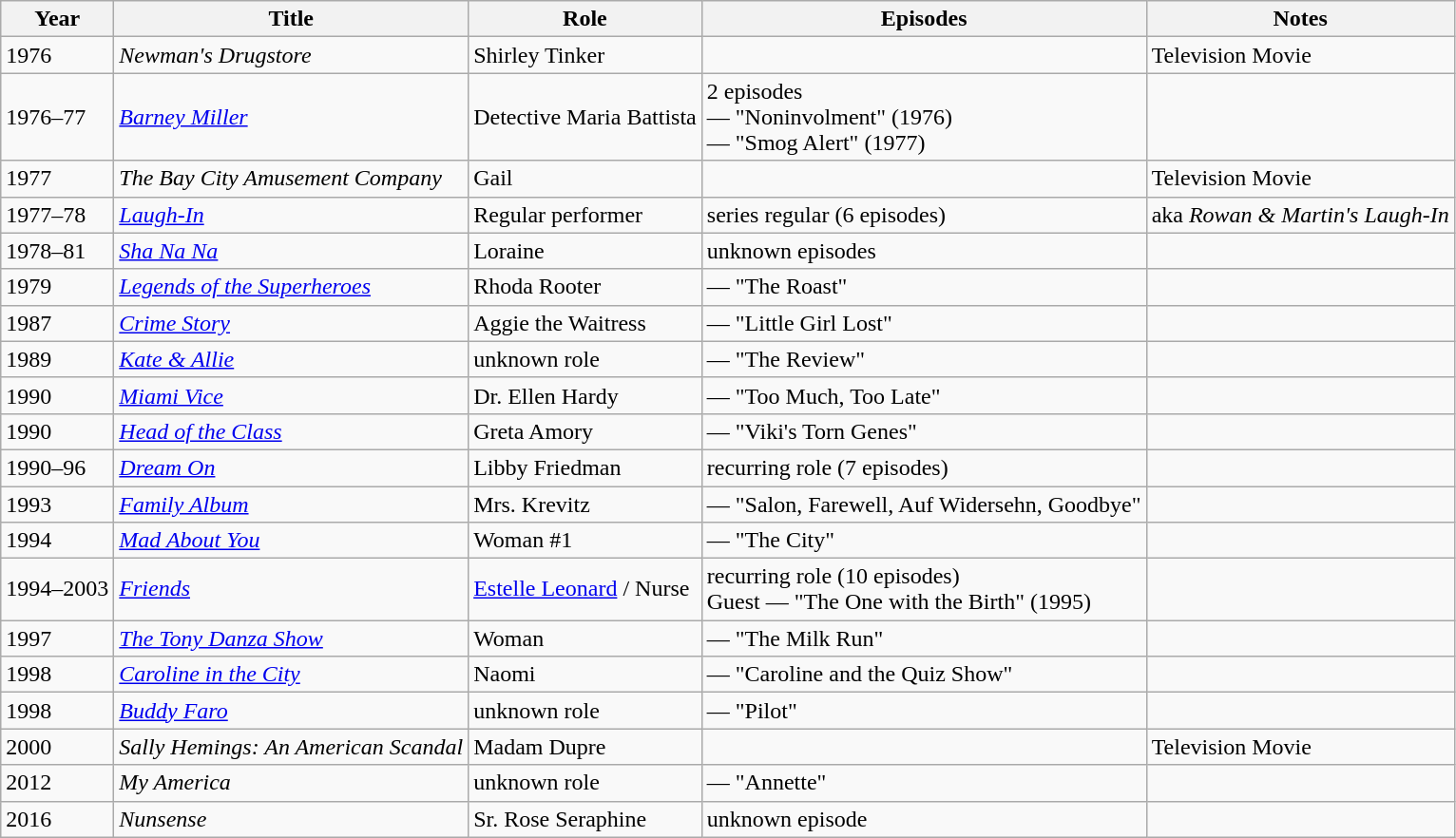<table class="wikitable">
<tr>
<th>Year</th>
<th>Title</th>
<th>Role</th>
<th>Episodes</th>
<th>Notes</th>
</tr>
<tr>
<td>1976</td>
<td><em>Newman's Drugstore</em></td>
<td>Shirley Tinker</td>
<td></td>
<td>Television Movie</td>
</tr>
<tr>
<td>1976–77</td>
<td><em><a href='#'>Barney Miller</a></em></td>
<td>Detective Maria Battista</td>
<td>2 episodes<br>— "Noninvolment" (1976)<br>— "Smog Alert" (1977)</td>
<td></td>
</tr>
<tr>
<td>1977</td>
<td><em>The Bay City Amusement Company</em></td>
<td>Gail</td>
<td></td>
<td>Television Movie</td>
</tr>
<tr>
<td>1977–78</td>
<td><em><a href='#'>Laugh-In</a></em></td>
<td>Regular performer</td>
<td>series regular (6 episodes)</td>
<td>aka <em>Rowan & Martin's Laugh-In</em></td>
</tr>
<tr>
<td>1978–81</td>
<td><em><a href='#'>Sha Na Na</a></em></td>
<td>Loraine</td>
<td>unknown episodes</td>
<td></td>
</tr>
<tr>
<td>1979</td>
<td><em><a href='#'>Legends of the Superheroes</a></em></td>
<td>Rhoda Rooter</td>
<td>— "The Roast"</td>
<td></td>
</tr>
<tr>
<td>1987</td>
<td><em><a href='#'>Crime Story</a></em></td>
<td>Aggie the Waitress</td>
<td>— "Little Girl Lost"</td>
<td></td>
</tr>
<tr>
<td>1989</td>
<td><em><a href='#'>Kate & Allie</a></em></td>
<td>unknown role</td>
<td>— "The Review"</td>
<td></td>
</tr>
<tr>
<td>1990</td>
<td><em><a href='#'>Miami Vice</a></em></td>
<td>Dr. Ellen Hardy</td>
<td>— "Too Much, Too Late"</td>
<td></td>
</tr>
<tr>
<td>1990</td>
<td><em><a href='#'>Head of the Class</a></em></td>
<td>Greta Amory</td>
<td>— "Viki's Torn Genes"</td>
<td></td>
</tr>
<tr>
<td>1990–96</td>
<td><em><a href='#'>Dream On</a></em></td>
<td>Libby Friedman</td>
<td>recurring role (7 episodes)</td>
<td></td>
</tr>
<tr>
<td>1993</td>
<td><em><a href='#'>Family Album</a></em></td>
<td>Mrs. Krevitz</td>
<td>— "Salon, Farewell, Auf Widersehn, Goodbye"</td>
<td></td>
</tr>
<tr>
<td>1994</td>
<td><em><a href='#'>Mad About You</a></em></td>
<td>Woman #1</td>
<td>— "The City"</td>
<td></td>
</tr>
<tr>
<td>1994–2003</td>
<td><em><a href='#'>Friends</a></em></td>
<td><a href='#'>Estelle Leonard</a> / Nurse</td>
<td>recurring role (10 episodes)<br>Guest — "The One with the Birth" (1995)</td>
<td></td>
</tr>
<tr>
<td>1997</td>
<td><em><a href='#'>The Tony Danza Show</a></em></td>
<td>Woman</td>
<td>— "The Milk Run"</td>
<td></td>
</tr>
<tr>
<td>1998</td>
<td><em><a href='#'>Caroline in the City</a></em></td>
<td>Naomi</td>
<td>— "Caroline and the Quiz Show"</td>
<td></td>
</tr>
<tr>
<td>1998</td>
<td><em><a href='#'>Buddy Faro</a></em></td>
<td>unknown role</td>
<td>— "Pilot"</td>
<td></td>
</tr>
<tr>
<td>2000</td>
<td><em>Sally Hemings: An American Scandal</em></td>
<td>Madam Dupre</td>
<td></td>
<td>Television Movie</td>
</tr>
<tr>
<td>2012</td>
<td><em>My America</em></td>
<td>unknown role</td>
<td>— "Annette"</td>
<td></td>
</tr>
<tr>
<td>2016</td>
<td><em>Nunsense</em></td>
<td>Sr. Rose Seraphine</td>
<td>unknown episode</td>
<td></td>
</tr>
</table>
